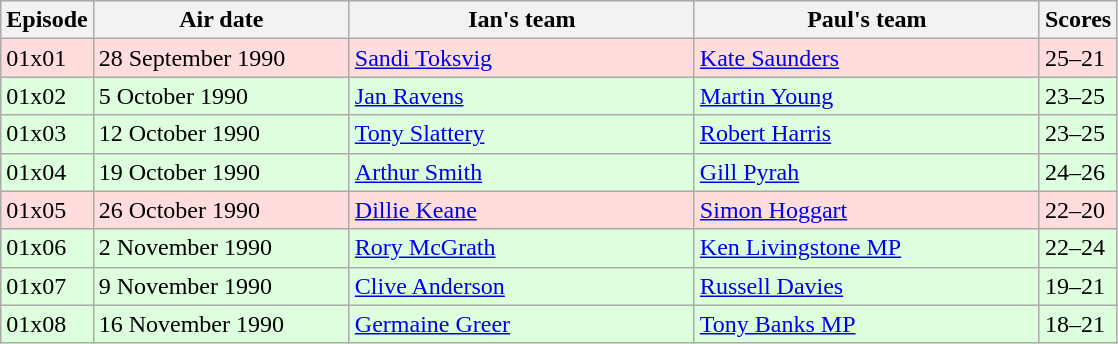<table class="wikitable"  style="width:745px; background:#dfd;">
<tr>
<th style="width:5%;">Episode</th>
<th style="width:23%;">Air date</th>
<th style="width:31%;">Ian's team</th>
<th style="width:31%;">Paul's team</th>
<th style="width:6%;">Scores</th>
</tr>
<tr style="background:#fdd;">
<td>01x01</td>
<td>28 September 1990</td>
<td><a href='#'>Sandi Toksvig</a></td>
<td><a href='#'>Kate Saunders</a></td>
<td>25–21</td>
</tr>
<tr>
<td>01x02</td>
<td>5 October 1990</td>
<td><a href='#'>Jan Ravens</a></td>
<td><a href='#'>Martin Young</a></td>
<td>23–25</td>
</tr>
<tr>
<td>01x03</td>
<td>12 October 1990</td>
<td><a href='#'>Tony Slattery</a></td>
<td><a href='#'>Robert Harris</a></td>
<td>23–25</td>
</tr>
<tr>
<td>01x04</td>
<td>19 October 1990</td>
<td><a href='#'>Arthur Smith</a></td>
<td><a href='#'>Gill Pyrah</a></td>
<td>24–26</td>
</tr>
<tr style="background:#fdd;">
<td>01x05</td>
<td>26 October 1990</td>
<td><a href='#'>Dillie Keane</a></td>
<td><a href='#'>Simon Hoggart</a></td>
<td>22–20</td>
</tr>
<tr>
<td>01x06</td>
<td>2 November 1990</td>
<td><a href='#'>Rory McGrath</a></td>
<td><a href='#'>Ken Livingstone MP</a></td>
<td>22–24</td>
</tr>
<tr>
<td>01x07</td>
<td>9 November 1990</td>
<td><a href='#'>Clive Anderson</a></td>
<td><a href='#'>Russell Davies</a></td>
<td>19–21</td>
</tr>
<tr>
<td>01x08</td>
<td>16 November 1990</td>
<td><a href='#'>Germaine Greer</a></td>
<td><a href='#'>Tony Banks MP</a></td>
<td>18–21</td>
</tr>
</table>
